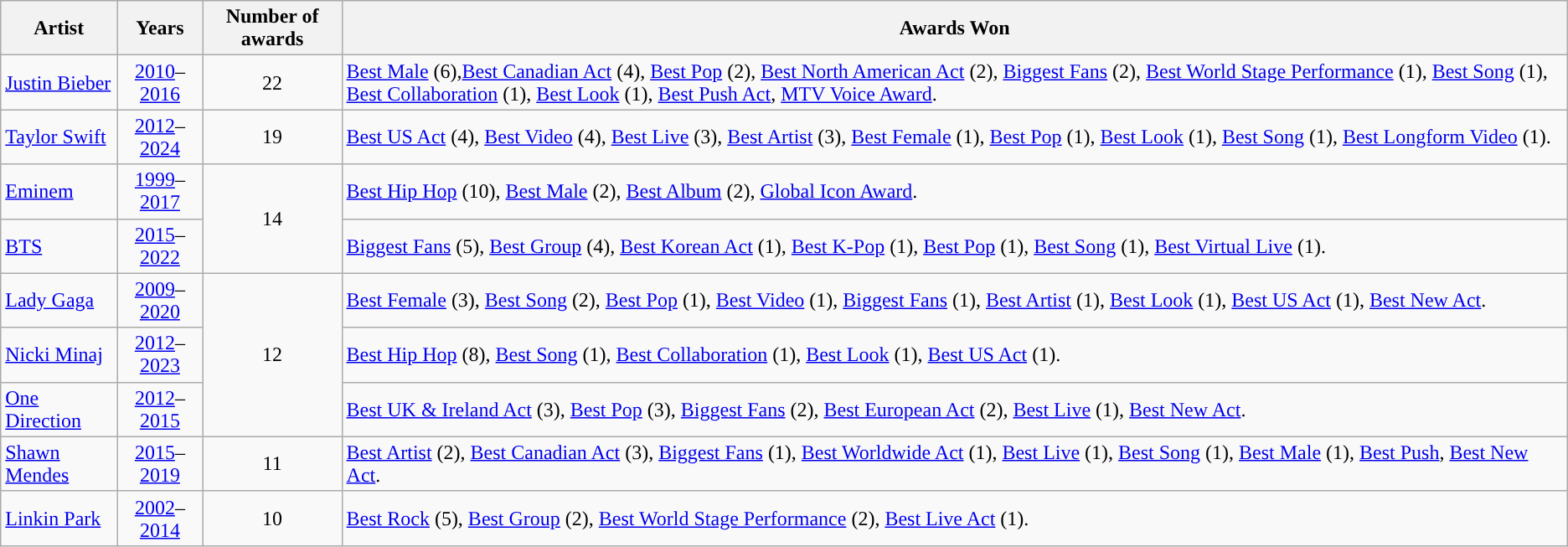<table class="wikitable">
<tr>
<th>Artist</th>
<th>Years</th>
<th>Number of awards</th>
<th>Awards Won</th>
</tr>
<tr>
<td><a href='#'>Justin Bieber</a></td>
<td align="center"><a href='#'>2010</a>–<a href='#'>2016</a></td>
<td align="center">22</td>
<td><a href='#'>Best Male</a> (6),<a href='#'>Best Canadian Act</a> (4), <a href='#'>Best Pop</a> (2), <a href='#'>Best North American Act</a> (2), <a href='#'>Biggest Fans</a> (2), <a href='#'>Best World Stage Performance</a> (1), <a href='#'>Best Song</a> (1), <a href='#'>Best Collaboration</a> (1), <a href='#'>Best Look</a> (1), <a href='#'>Best Push Act</a>, <a href='#'>MTV Voice Award</a>.</td>
</tr>
<tr>
<td><a href='#'>Taylor Swift</a></td>
<td align="center"><a href='#'>2012</a>–<a href='#'>2024</a></td>
<td align="center">19</td>
<td><a href='#'>Best US Act</a> (4), <a href='#'>Best Video</a> (4), <a href='#'>Best Live</a> (3), <a href='#'>Best Artist</a> (3), <a href='#'>Best Female</a> (1), <a href='#'>Best Pop</a> (1), <a href='#'>Best Look</a> (1), <a href='#'>Best Song</a> (1), <a href='#'>Best Longform Video</a> (1).</td>
</tr>
<tr>
<td><a href='#'>Eminem</a></td>
<td align="center"><a href='#'>1999</a>–<a href='#'>2017</a></td>
<td rowspan="2" align="center">14</td>
<td><a href='#'>Best Hip Hop</a> (10), <a href='#'>Best Male</a> (2), <a href='#'>Best Album</a> (2), <a href='#'>Global Icon Award</a>.</td>
</tr>
<tr>
<td><a href='#'>BTS</a></td>
<td align="center"><a href='#'>2015</a>–<a href='#'>2022</a></td>
<td><a href='#'>Biggest Fans</a> (5), <a href='#'>Best Group</a> (4), <a href='#'>Best Korean Act</a> (1), <a href='#'>Best K-Pop</a> (1), <a href='#'>Best Pop</a> (1), <a href='#'>Best Song</a> (1), <a href='#'>Best Virtual Live</a> (1).</td>
</tr>
<tr>
<td><a href='#'>Lady Gaga</a></td>
<td align="center"><a href='#'>2009</a>–<a href='#'>2020</a></td>
<td rowspan="3" align="center">12</td>
<td><a href='#'>Best Female</a> (3), <a href='#'>Best Song</a> (2), <a href='#'>Best Pop</a> (1), <a href='#'>Best Video</a> (1), <a href='#'>Biggest Fans</a> (1), <a href='#'>Best Artist</a> (1), <a href='#'>Best Look</a> (1), <a href='#'>Best US Act</a> (1), <a href='#'>Best New Act</a>.</td>
</tr>
<tr>
<td><a href='#'>Nicki Minaj</a></td>
<td align="center"><a href='#'>2012</a>–<a href='#'>2023</a></td>
<td><a href='#'>Best Hip Hop</a> (8), <a href='#'>Best Song</a> (1), <a href='#'>Best Collaboration</a> (1), <a href='#'>Best Look</a> (1), <a href='#'>Best US Act</a> (1).</td>
</tr>
<tr>
<td><a href='#'>One Direction</a></td>
<td align="center"><a href='#'>2012</a>–<a href='#'>2015</a></td>
<td><a href='#'>Best UK & Ireland Act</a> (3), <a href='#'>Best Pop</a> (3), <a href='#'>Biggest Fans</a> (2), <a href='#'>Best European Act</a> (2), <a href='#'>Best Live</a> (1), <a href='#'>Best New Act</a>.</td>
</tr>
<tr>
<td><a href='#'>Shawn Mendes</a></td>
<td align="center"><a href='#'>2015</a>–<a href='#'>2019</a></td>
<td align="center">11</td>
<td><a href='#'>Best Artist</a> (2), <a href='#'>Best Canadian Act</a> (3), <a href='#'>Biggest Fans</a> (1), <a href='#'>Best Worldwide Act</a> (1), <a href='#'> Best Live</a> (1), <a href='#'>Best Song</a> (1), <a href='#'>Best Male</a> (1), <a href='#'>Best Push</a>, <a href='#'>Best New Act</a>.</td>
</tr>
<tr>
<td><a href='#'>Linkin Park</a></td>
<td align="center"><a href='#'>2002</a>–<a href='#'>2014</a></td>
<td align="center">10</td>
<td><a href='#'>Best Rock</a> (5), <a href='#'>Best Group</a> (2), <a href='#'>Best World Stage Performance</a> (2), <a href='#'>Best Live Act</a> (1).</td>
</tr>
</table>
